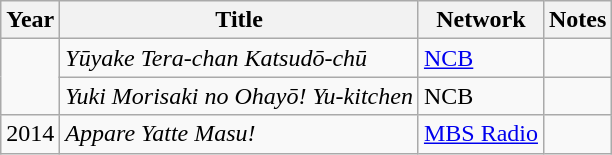<table class="wikitable">
<tr>
<th>Year</th>
<th>Title</th>
<th>Network</th>
<th>Notes</th>
</tr>
<tr>
<td rowspan="2"></td>
<td><em>Yūyake Tera-chan Katsudō-chū</em></td>
<td><a href='#'>NCB</a></td>
<td></td>
</tr>
<tr>
<td><em>Yuki Morisaki no Ohayō! Yu-kitchen</em></td>
<td>NCB</td>
<td></td>
</tr>
<tr>
<td>2014</td>
<td><em>Appare Yatte Masu!</em></td>
<td><a href='#'>MBS Radio</a></td>
<td></td>
</tr>
</table>
